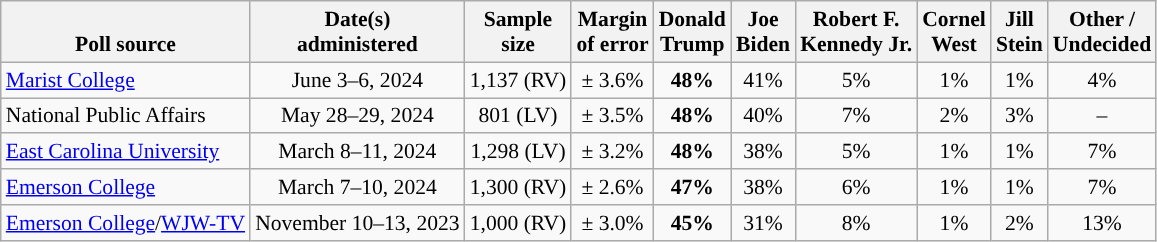<table class="wikitable sortable mw-datatable" style="font-size:90%;text-align:center;line-height:17px">
<tr valign=bottom>
<th>Poll source</th>
<th>Date(s)<br>administered</th>
<th>Sample<br>size</th>
<th>Margin<br>of error</th>
<th class="unsortable">Donald<br>Trump<br></th>
<th class="unsortable">Joe<br>Biden<br></th>
<th class="unsortable">Robert F.<br>Kennedy Jr.<br></th>
<th class="unsortable">Cornel<br>West<br></th>
<th class="unsortable">Jill<br>Stein<br></th>
<th class="unsortable">Other /<br>Undecided</th>
</tr>
<tr>
<td style="text-align:left;"><a href='#'>Marist College</a></td>
<td data-sort-value="2024-06-11">June 3–6, 2024</td>
<td>1,137 (RV)</td>
<td>± 3.6%</td>
<td style="background-color:"><strong>48%</strong></td>
<td>41%</td>
<td>5%</td>
<td>1%</td>
<td>1%</td>
<td>4%</td>
</tr>
<tr>
<td style="text-align:left;">National Public Affairs</td>
<td data-sort-value=2024-06-05>May 28–29, 2024</td>
<td>801 (LV)</td>
<td>± 3.5%</td>
<td style="background-color:"><strong>48%</strong></td>
<td>40%</td>
<td>7%</td>
<td>2%</td>
<td>3%</td>
<td>–</td>
</tr>
<tr>
<td style="text-align:left;"><a href='#'>East Carolina University</a></td>
<td data-sort-value="2024-03-15">March 8–11, 2024</td>
<td>1,298 (LV)</td>
<td>± 3.2%</td>
<td style="background-color:"><strong>48%</strong></td>
<td>38%</td>
<td>5%</td>
<td>1%</td>
<td>1%</td>
<td>7%</td>
</tr>
<tr>
<td style="text-align:left;"><a href='#'>Emerson College</a></td>
<td data-sort-value="2024-03-13">March 7–10, 2024</td>
<td>1,300 (RV)</td>
<td>± 2.6%</td>
<td style="background-color:"><strong>47%</strong></td>
<td>38%</td>
<td>6%</td>
<td>1%</td>
<td>1%</td>
<td>7%</td>
</tr>
<tr>
<td style="text-align:left;"><a href='#'>Emerson College</a>/<a href='#'>WJW-TV</a></td>
<td data-sort-value="2023-07-26">November 10–13, 2023</td>
<td>1,000 (RV)</td>
<td>± 3.0%</td>
<td style="background-color:"><strong>45%</strong></td>
<td>31%</td>
<td>8%</td>
<td>1%</td>
<td>2%</td>
<td>13%</td>
</tr>
</table>
